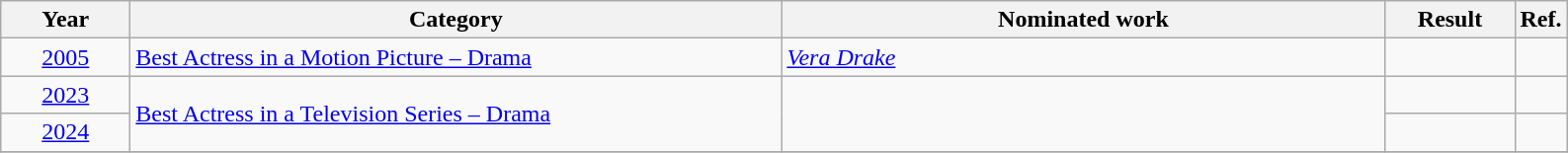<table class=wikitable>
<tr>
<th scope="col" style="width:5em;">Year</th>
<th scope="col" style="width:27em;">Category</th>
<th scope="col" style="width:25em;">Nominated work</th>
<th scope="col" style="width:5em;">Result</th>
<th>Ref.</th>
</tr>
<tr>
<td style="text-align:center;"><a href='#'>2005</a></td>
<td><a href='#'>Best Actress in a Motion Picture – Drama</a></td>
<td><em><a href='#'>Vera Drake</a></em></td>
<td></td>
<td style="text-align:center;"></td>
</tr>
<tr>
<td style="text-align:center;"><a href='#'>2023</a></td>
<td rowspan="2"><a href='#'>Best Actress in a Television Series – Drama</a></td>
<td rowspan="2"><em></em></td>
<td></td>
<td style="text-align:center;"></td>
</tr>
<tr>
<td style="text-align:center;"><a href='#'>2024</a></td>
<td></td>
<td style="text-align:center;"></td>
</tr>
<tr>
</tr>
</table>
